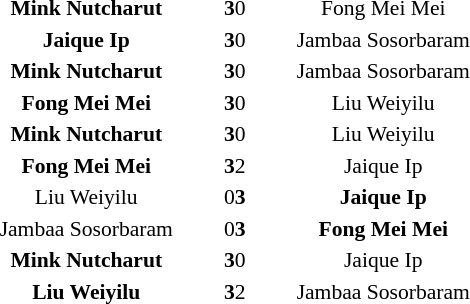<table style="text-align:center; font-size: 90%">
<tr>
<th width=125></th>
<th width=65></th>
<th width=125></th>
</tr>
<tr>
<td><strong>Mink Nutcharut</strong></td>
<td><strong>3</strong>0</td>
<td>Fong Mei Mei</td>
</tr>
<tr>
<td><strong>Jaique Ip</strong></td>
<td><strong>3</strong>0</td>
<td>Jambaa Sosorbaram</td>
</tr>
<tr>
<td><strong>Mink Nutcharut</strong></td>
<td><strong>3</strong>0</td>
<td>Jambaa Sosorbaram</td>
</tr>
<tr>
<td><strong>Fong Mei Mei</strong></td>
<td><strong>3</strong>0</td>
<td>Liu Weiyilu</td>
</tr>
<tr>
<td><strong>Mink Nutcharut</strong></td>
<td><strong>3</strong>0</td>
<td>Liu Weiyilu</td>
</tr>
<tr>
<td><strong>Fong Mei Mei</strong></td>
<td><strong>3</strong>2</td>
<td>Jaique Ip</td>
</tr>
<tr>
<td>Liu Weiyilu</td>
<td>0<strong>3</strong></td>
<td><strong>Jaique Ip</strong></td>
</tr>
<tr>
<td>Jambaa Sosorbaram</td>
<td>0<strong>3</strong></td>
<td><strong>Fong Mei Mei</strong></td>
</tr>
<tr>
<td><strong>Mink Nutcharut</strong></td>
<td><strong>3</strong>0</td>
<td>Jaique Ip</td>
</tr>
<tr>
<td><strong>Liu Weiyilu</strong></td>
<td><strong>3</strong>2</td>
<td>Jambaa Sosorbaram</td>
</tr>
</table>
